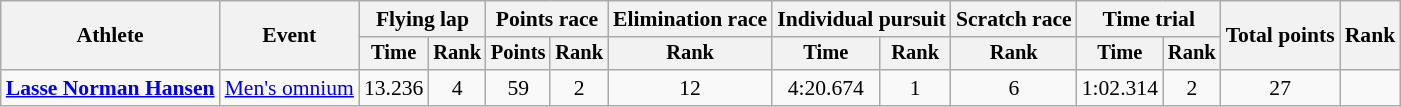<table class="wikitable" style="font-size:90%">
<tr>
<th rowspan="2">Athlete</th>
<th rowspan="2">Event</th>
<th colspan=2>Flying lap</th>
<th colspan=2>Points race</th>
<th>Elimination race</th>
<th colspan=2>Individual pursuit</th>
<th>Scratch race</th>
<th colspan=2>Time trial</th>
<th rowspan=2>Total points</th>
<th rowspan=2>Rank</th>
</tr>
<tr style="font-size:95%">
<th>Time</th>
<th>Rank</th>
<th>Points</th>
<th>Rank</th>
<th>Rank</th>
<th>Time</th>
<th>Rank</th>
<th>Rank</th>
<th>Time</th>
<th>Rank</th>
</tr>
<tr align=center>
<td align=left><strong><a href='#'>Lasse Norman Hansen</a></strong></td>
<td align=left><a href='#'>Men's omnium</a></td>
<td>13.236</td>
<td>4</td>
<td>59</td>
<td>2</td>
<td>12</td>
<td>4:20.674</td>
<td>1</td>
<td>6</td>
<td>1:02.314</td>
<td>2</td>
<td>27</td>
<td></td>
</tr>
</table>
